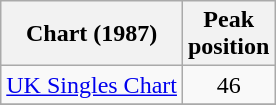<table class="wikitable">
<tr>
<th>Chart (1987)</th>
<th>Peak<br>position</th>
</tr>
<tr>
<td><a href='#'>UK Singles Chart</a></td>
<td style="text-align:center;">46</td>
</tr>
<tr>
</tr>
</table>
